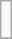<table class="wikitable">
<tr ---->
<td><br></td>
</tr>
<tr --->
</tr>
</table>
